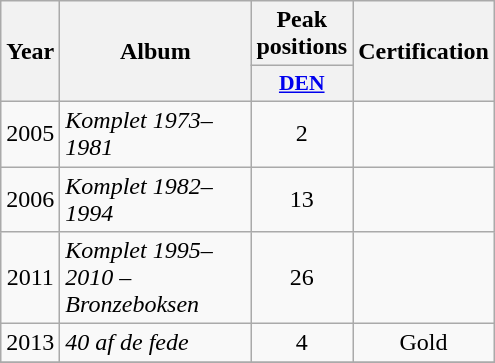<table class="wikitable">
<tr>
<th align="center" rowspan="2" width="10">Year</th>
<th align="center" rowspan="2" width="120">Album</th>
<th align="center" colspan="1" width="20">Peak positions</th>
<th align="center" rowspan="2" width="70">Certification</th>
</tr>
<tr>
<th scope="col" style="width:3em;font-size:90%;"><a href='#'>DEN</a><br></th>
</tr>
<tr>
<td style="text-align:center;" rowspan=1>2005</td>
<td><em>Komplet 1973–1981</em></td>
<td style="text-align:center;">2</td>
<td style="text-align:center;"></td>
</tr>
<tr>
<td style="text-align:center;" rowspan=1>2006</td>
<td><em>Komplet 1982–1994</em></td>
<td style="text-align:center;">13</td>
<td style="text-align:center;"></td>
</tr>
<tr>
<td style="text-align:center;" rowspan=1>2011</td>
<td><em>Komplet 1995–2010 – Bronzeboksen</em></td>
<td style="text-align:center;">26</td>
<td style="text-align:center;"></td>
</tr>
<tr>
<td style="text-align:center;" rowspan=1>2013</td>
<td><em>40 af de fede</em></td>
<td style="text-align:center;">4</td>
<td style="text-align:center;">Gold</td>
</tr>
<tr>
</tr>
</table>
